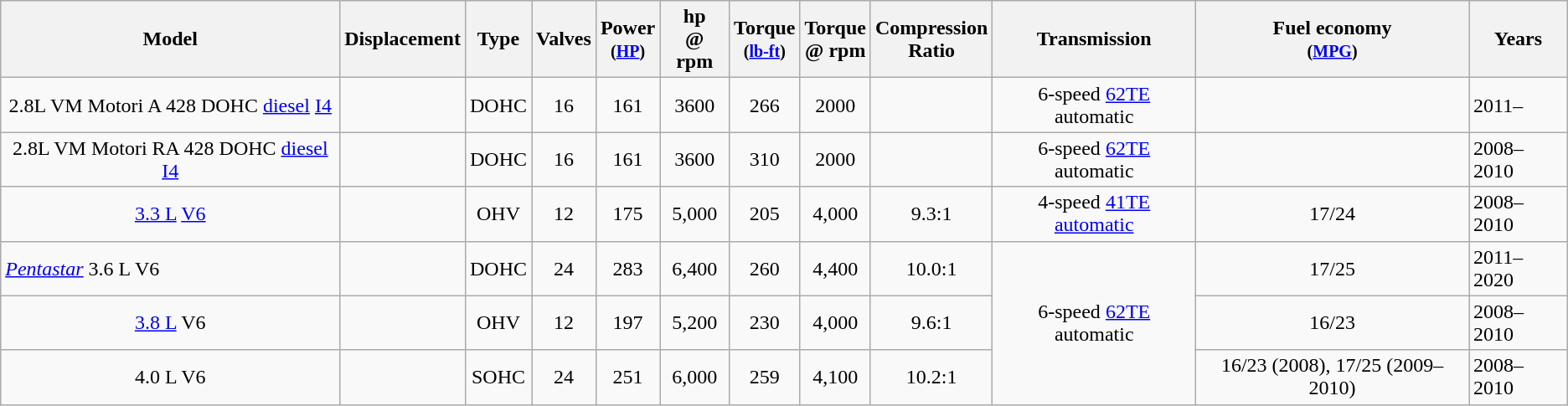<table class="wikitable">
<tr>
<th style="text-align:center;">Model</th>
<th style="text-align:center;">Displacement</th>
<th style="text-align:center;">Type</th>
<th style="text-align:center;">Valves</th>
<th style="text-align:center;">Power<br><small>(<a href='#'>HP</a>)</small></th>
<th style="text-align:center;">hp<br>@ rpm</th>
<th style="text-align:center;">Torque<br><small>(<a href='#'>lb-ft</a>)</small></th>
<th style="text-align:center;">Torque <br> @ rpm</th>
<th style="text-align:center;">Compression<br>Ratio</th>
<th style="text-align:center;">Transmission</th>
<th style="text-align:center;">Fuel economy <br> <small>(<a href='#'>MPG</a>)</small></th>
<th style="text-align:center;">Years</th>
</tr>
<tr>
<td style="text-align:center;">2.8L VM Motori A 428 DOHC <a href='#'>diesel</a> <a href='#'>I4</a></td>
<td style="text-align:center;"></td>
<td style="text-align:center;">DOHC</td>
<td style="text-align:center;">16</td>
<td style="text-align:center;">161</td>
<td style="text-align:center;">3600</td>
<td style="text-align:center;">266</td>
<td style="text-align:center;">2000</td>
<td style="text-align:center;"></td>
<td style="text-align:center;">6-speed <a href='#'>62TE</a> automatic</td>
<td style="text-align:center;"></td>
<td>2011–</td>
</tr>
<tr>
<td style="text-align:center;">2.8L VM Motori RA 428 DOHC <a href='#'>diesel</a> <a href='#'>I4</a></td>
<td style="text-align:center;"></td>
<td style="text-align:center;">DOHC</td>
<td style="text-align:center;">16</td>
<td style="text-align:center;">161</td>
<td style="text-align:center;">3600</td>
<td style="text-align:center;">310</td>
<td style="text-align:center;">2000</td>
<td style="text-align:center;"></td>
<td style="text-align:center;">6-speed <a href='#'>62TE</a> automatic</td>
<td style="text-align:center;"></td>
<td>2008–2010</td>
</tr>
<tr>
<td style="text-align:center;"><a href='#'>3.3 L</a> <a href='#'>V6</a></td>
<td style="text-align:center;"></td>
<td style="text-align:center;">OHV</td>
<td style="text-align:center;">12</td>
<td style="text-align:center;">175</td>
<td style="text-align:center;">5,000</td>
<td style="text-align:center;">205</td>
<td style="text-align:center;">4,000</td>
<td style="text-align:center;">9.3:1</td>
<td style="text-align:center;">4-speed <a href='#'>41TE</a> <a href='#'>automatic</a></td>
<td style="text-align:center;">17/24</td>
<td>2008–2010</td>
</tr>
<tr>
<td><em><a href='#'>Pentastar</a></em> 3.6 L V6</td>
<td style="text-align:center;"></td>
<td style="text-align:center;">DOHC</td>
<td style="text-align:center;">24</td>
<td style="text-align:center;">283</td>
<td style="text-align:center;">6,400</td>
<td style="text-align:center;">260</td>
<td style="text-align:center;">4,400</td>
<td style="text-align:center;">10.0:1</td>
<td rowspan="3" style="text-align:center;">6-speed <a href='#'>62TE</a> automatic</td>
<td style="text-align:center;">17/25</td>
<td>2011–2020</td>
</tr>
<tr>
<td style="text-align:center;"><a href='#'>3.8 L</a> V6</td>
<td style="text-align:center;"></td>
<td style="text-align:center;">OHV</td>
<td style="text-align:center;">12</td>
<td style="text-align:center;">197</td>
<td style="text-align:center;">5,200</td>
<td style="text-align:center;">230</td>
<td style="text-align:center;">4,000</td>
<td style="text-align:center;">9.6:1</td>
<td style="text-align:center;">16/23</td>
<td>2008–2010</td>
</tr>
<tr>
<td style="text-align:center;">4.0 L V6</td>
<td style="text-align:center;"></td>
<td style="text-align:center;">SOHC</td>
<td style="text-align:center;">24</td>
<td style="text-align:center;">251</td>
<td style="text-align:center;">6,000</td>
<td style="text-align:center;">259</td>
<td style="text-align:center;">4,100</td>
<td style="text-align:center;">10.2:1</td>
<td style="text-align:center;">16/23 (2008), 17/25 (2009–2010)</td>
<td>2008–2010</td>
</tr>
</table>
